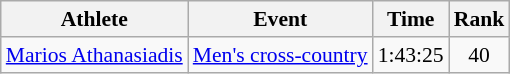<table class="wikitable" style="font-size:90%">
<tr>
<th>Athlete</th>
<th>Event</th>
<th>Time</th>
<th>Rank</th>
</tr>
<tr align=center>
<td align=left><a href='#'>Marios Athanasiadis</a></td>
<td align=left><a href='#'>Men's cross-country</a></td>
<td>1:43:25</td>
<td>40</td>
</tr>
</table>
